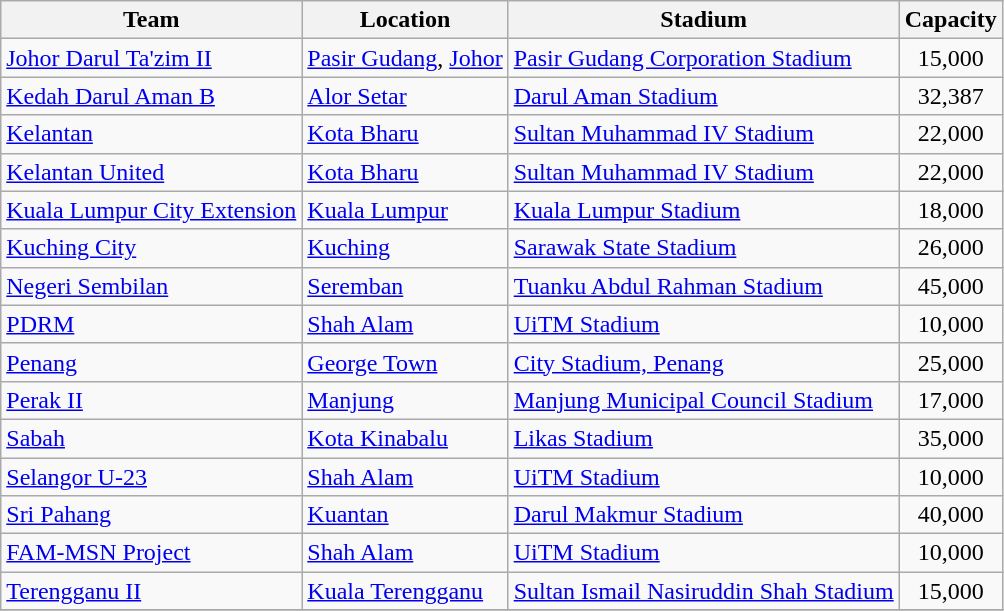<table class="wikitable sortable">
<tr>
<th>Team</th>
<th>Location</th>
<th>Stadium</th>
<th>Capacity</th>
</tr>
<tr>
<td><a href='#'>Johor Darul Ta'zim II</a></td>
<td><a href='#'>Pasir Gudang</a>, <a href='#'>Johor</a></td>
<td><a href='#'>Pasir Gudang Corporation Stadium</a></td>
<td align=center>15,000</td>
</tr>
<tr>
<td><a href='#'>Kedah Darul Aman B</a></td>
<td><a href='#'>Alor Setar</a></td>
<td><a href='#'>Darul Aman Stadium</a></td>
<td align="center">32,387</td>
</tr>
<tr>
<td><a href='#'>Kelantan</a></td>
<td><a href='#'>Kota Bharu</a></td>
<td><a href='#'>Sultan Muhammad IV Stadium</a></td>
<td align="center">22,000</td>
</tr>
<tr>
<td><a href='#'>Kelantan United</a></td>
<td><a href='#'>Kota Bharu</a></td>
<td><a href='#'>Sultan Muhammad IV Stadium</a></td>
<td align="center">22,000</td>
</tr>
<tr>
<td><a href='#'>Kuala Lumpur City Extension</a></td>
<td><a href='#'>Kuala Lumpur</a></td>
<td><a href='#'>Kuala Lumpur Stadium</a></td>
<td align="center">18,000</td>
</tr>
<tr>
<td><a href='#'>Kuching City</a></td>
<td><a href='#'>Kuching</a></td>
<td><a href='#'>Sarawak State Stadium</a></td>
<td align=center>26,000</td>
</tr>
<tr>
<td><a href='#'>Negeri Sembilan</a></td>
<td><a href='#'>Seremban</a></td>
<td><a href='#'>Tuanku Abdul Rahman Stadium</a></td>
<td align=center>45,000</td>
</tr>
<tr>
<td><a href='#'>PDRM</a></td>
<td><a href='#'>Shah Alam</a></td>
<td><a href='#'>UiTM Stadium</a></td>
<td align=center>10,000</td>
</tr>
<tr>
<td><a href='#'>Penang</a></td>
<td><a href='#'>George Town</a></td>
<td><a href='#'>City Stadium, Penang</a></td>
<td align=center>25,000</td>
</tr>
<tr>
<td><a href='#'>Perak II</a></td>
<td><a href='#'>Manjung</a></td>
<td><a href='#'>Manjung Municipal Council Stadium</a></td>
<td align="center">17,000</td>
</tr>
<tr>
<td><a href='#'>Sabah</a></td>
<td><a href='#'>Kota Kinabalu</a></td>
<td><a href='#'>Likas Stadium</a></td>
<td align=center>35,000</td>
</tr>
<tr>
<td><a href='#'>Selangor U-23</a></td>
<td><a href='#'>Shah Alam</a></td>
<td><a href='#'>UiTM Stadium</a></td>
<td align=center>10,000</td>
</tr>
<tr>
<td><a href='#'>Sri Pahang</a></td>
<td><a href='#'>Kuantan</a></td>
<td><a href='#'>Darul Makmur Stadium</a></td>
<td align="center">40,000</td>
</tr>
<tr>
<td><a href='#'>FAM-MSN Project</a></td>
<td><a href='#'>Shah Alam</a></td>
<td><a href='#'>UiTM Stadium</a></td>
<td align=center>10,000</td>
</tr>
<tr>
<td><a href='#'>Terengganu II</a></td>
<td><a href='#'>Kuala Terengganu</a></td>
<td><a href='#'>Sultan Ismail Nasiruddin Shah Stadium</a></td>
<td align=center>15,000</td>
</tr>
<tr>
</tr>
</table>
